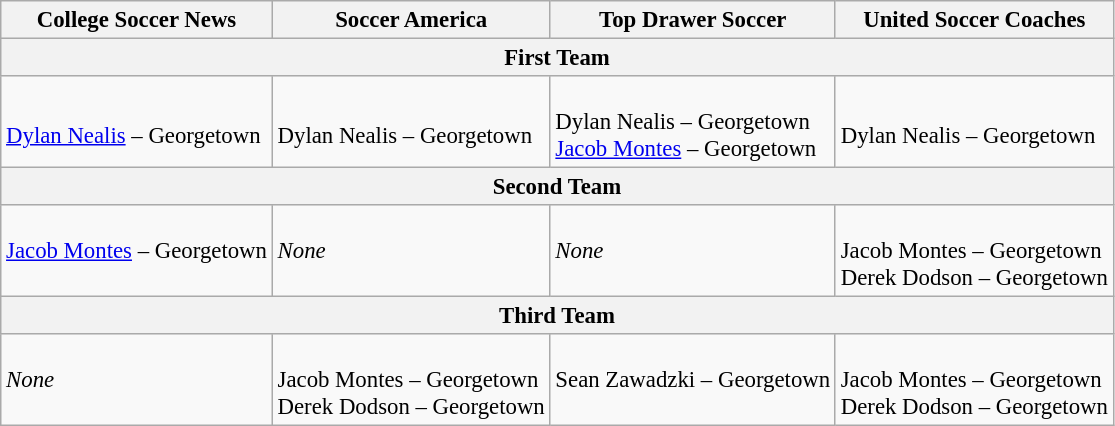<table class="wikitable" style="font-size: 95%">
<tr>
<th>College Soccer News</th>
<th>Soccer America<em></em></th>
<th>Top Drawer Soccer</th>
<th>United Soccer Coaches</th>
</tr>
<tr>
<th colspan=4>First Team</th>
</tr>
<tr>
<td><br><a href='#'>Dylan Nealis</a> – Georgetown</td>
<td><br>Dylan Nealis – Georgetown</td>
<td><br>Dylan Nealis – Georgetown<br>
<a href='#'>Jacob Montes</a> – Georgetown</td>
<td><br>Dylan Nealis – Georgetown</td>
</tr>
<tr>
<th colspan=4>Second Team</th>
</tr>
<tr>
<td><a href='#'>Jacob Montes</a> – Georgetown</td>
<td><em>None</em></td>
<td><em>None</em></td>
<td><br>Jacob Montes – Georgetown<br>
Derek Dodson – Georgetown</td>
</tr>
<tr>
<th colspan=4>Third Team</th>
</tr>
<tr>
<td><em>None</em></td>
<td><br>Jacob Montes – Georgetown<br>
Derek Dodson – Georgetown</td>
<td>Sean Zawadzki – Georgetown</td>
<td><br>Jacob Montes – Georgetown<br>
Derek Dodson – Georgetown</td>
</tr>
</table>
